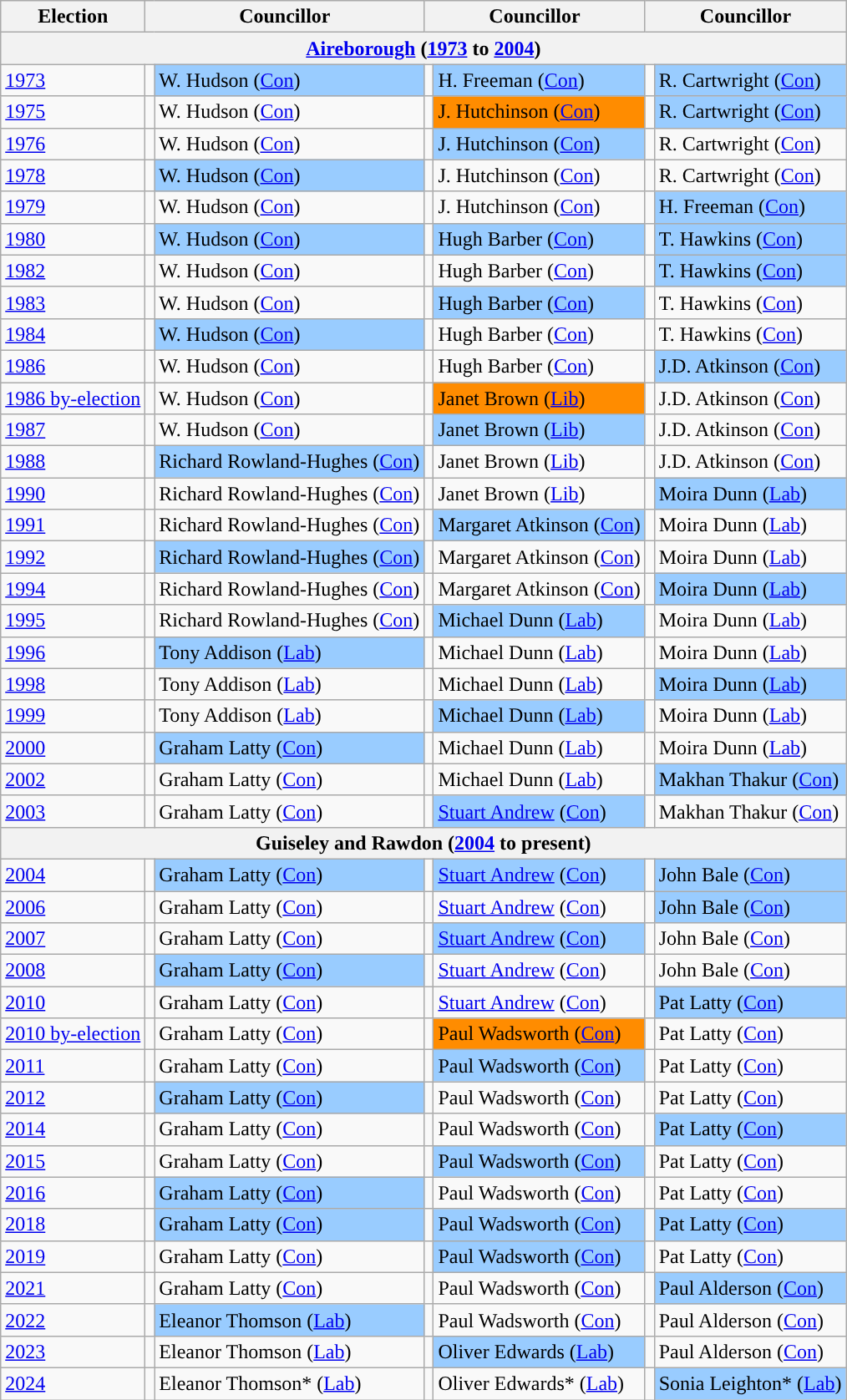<table class="wikitable">
<tr>
<th>Election</th>
<th colspan="2">Councillor</th>
<th colspan="2">Councillor</th>
<th colspan="2">Councillor</th>
</tr>
<tr>
<th colspan=7><a href='#'>Aireborough</a> (<a href='#'>1973</a> to <a href='#'>2004</a>)</th>
</tr>
<tr>
<td><a href='#'>1973</a></td>
<td style="background-color: "></td>
<td bgcolor="#99CCFF">W. Hudson (<a href='#'>Con</a>)</td>
<td style="background-color: "></td>
<td bgcolor="#99CCFF">H. Freeman (<a href='#'>Con</a>)</td>
<td style="background-color: "></td>
<td bgcolor="#99CCFF">R. Cartwright (<a href='#'>Con</a>)</td>
</tr>
<tr>
<td><a href='#'>1975</a></td>
<td style="background-color: "></td>
<td>W. Hudson (<a href='#'>Con</a>)</td>
<td style="background-color: "></td>
<td bgcolor="#FF8C00">J. Hutchinson (<a href='#'>Con</a>)</td>
<td style="background-color: "></td>
<td bgcolor="#99CCFF">R. Cartwright (<a href='#'>Con</a>)</td>
</tr>
<tr>
<td><a href='#'>1976</a></td>
<td style="background-color: "></td>
<td>W. Hudson (<a href='#'>Con</a>)</td>
<td style="background-color: "></td>
<td bgcolor="#99CCFF">J. Hutchinson (<a href='#'>Con</a>)</td>
<td style="background-color: "></td>
<td>R. Cartwright (<a href='#'>Con</a>)</td>
</tr>
<tr>
<td><a href='#'>1978</a></td>
<td style="background-color: "></td>
<td bgcolor="#99CCFF">W. Hudson (<a href='#'>Con</a>)</td>
<td style="background-color: "></td>
<td>J. Hutchinson (<a href='#'>Con</a>)</td>
<td style="background-color: "></td>
<td>R. Cartwright (<a href='#'>Con</a>)</td>
</tr>
<tr>
<td><a href='#'>1979</a></td>
<td style="background-color: "></td>
<td>W. Hudson (<a href='#'>Con</a>)</td>
<td style="background-color: "></td>
<td>J. Hutchinson (<a href='#'>Con</a>)</td>
<td style="background-color: "></td>
<td bgcolor="#99CCFF">H. Freeman (<a href='#'>Con</a>)</td>
</tr>
<tr>
<td><a href='#'>1980</a></td>
<td style="background-color: "></td>
<td bgcolor="#99CCFF">W. Hudson (<a href='#'>Con</a>)</td>
<td style="background-color: "></td>
<td bgcolor="#99CCFF">Hugh Barber (<a href='#'>Con</a>)</td>
<td style="background-color: "></td>
<td bgcolor="#99CCFF">T. Hawkins (<a href='#'>Con</a>)</td>
</tr>
<tr>
<td><a href='#'>1982</a></td>
<td style="background-color: "></td>
<td>W. Hudson (<a href='#'>Con</a>)</td>
<td style="background-color: "></td>
<td>Hugh Barber (<a href='#'>Con</a>)</td>
<td style="background-color: "></td>
<td bgcolor="#99CCFF">T. Hawkins (<a href='#'>Con</a>)</td>
</tr>
<tr>
<td><a href='#'>1983</a></td>
<td style="background-color: "></td>
<td>W. Hudson (<a href='#'>Con</a>)</td>
<td style="background-color: "></td>
<td bgcolor="#99CCFF">Hugh Barber (<a href='#'>Con</a>)</td>
<td style="background-color: "></td>
<td>T. Hawkins (<a href='#'>Con</a>)</td>
</tr>
<tr>
<td><a href='#'>1984</a></td>
<td style="background-color: "></td>
<td bgcolor="#99CCFF">W. Hudson (<a href='#'>Con</a>)</td>
<td style="background-color: "></td>
<td>Hugh Barber (<a href='#'>Con</a>)</td>
<td style="background-color: "></td>
<td>T. Hawkins (<a href='#'>Con</a>)</td>
</tr>
<tr>
<td><a href='#'>1986</a></td>
<td style="background-color: "></td>
<td>W. Hudson (<a href='#'>Con</a>)</td>
<td style="background-color: "></td>
<td>Hugh Barber (<a href='#'>Con</a>)</td>
<td style="background-color: "></td>
<td bgcolor="#99CCFF">J.D. Atkinson (<a href='#'>Con</a>)</td>
</tr>
<tr>
<td><a href='#'>1986 by-election</a></td>
<td style="background-color: "></td>
<td>W. Hudson (<a href='#'>Con</a>)</td>
<td style="background-color: "></td>
<td bgcolor="#FF8C00">Janet Brown (<a href='#'>Lib</a>)</td>
<td style="background-color: "></td>
<td>J.D. Atkinson (<a href='#'>Con</a>)</td>
</tr>
<tr>
<td><a href='#'>1987</a></td>
<td style="background-color: "></td>
<td>W. Hudson (<a href='#'>Con</a>)</td>
<td style="background-color: "></td>
<td bgcolor="#99CCFF">Janet Brown (<a href='#'>Lib</a>)</td>
<td style="background-color: "></td>
<td>J.D. Atkinson (<a href='#'>Con</a>)</td>
</tr>
<tr>
<td><a href='#'>1988</a></td>
<td style="background-color: "></td>
<td bgcolor="#99CCFF">Richard Rowland-Hughes (<a href='#'>Con</a>)</td>
<td style="background-color: "></td>
<td>Janet Brown (<a href='#'>Lib</a>)</td>
<td style="background-color: "></td>
<td>J.D. Atkinson (<a href='#'>Con</a>)</td>
</tr>
<tr>
<td><a href='#'>1990</a></td>
<td style="background-color: "></td>
<td>Richard Rowland-Hughes (<a href='#'>Con</a>)</td>
<td style="background-color: "></td>
<td>Janet Brown (<a href='#'>Lib</a>)</td>
<td style="background-color: "></td>
<td bgcolor="#99CCFF">Moira Dunn (<a href='#'>Lab</a>)</td>
</tr>
<tr>
<td><a href='#'>1991</a></td>
<td style="background-color: "></td>
<td>Richard Rowland-Hughes (<a href='#'>Con</a>)</td>
<td style="background-color: "></td>
<td bgcolor="#99CCFF">Margaret Atkinson (<a href='#'>Con</a>)</td>
<td style="background-color: "></td>
<td>Moira Dunn (<a href='#'>Lab</a>)</td>
</tr>
<tr>
<td><a href='#'>1992</a></td>
<td style="background-color: "></td>
<td bgcolor="#99CCFF">Richard Rowland-Hughes (<a href='#'>Con</a>)</td>
<td style="background-color: "></td>
<td>Margaret Atkinson (<a href='#'>Con</a>)</td>
<td style="background-color: "></td>
<td>Moira Dunn (<a href='#'>Lab</a>)</td>
</tr>
<tr>
<td><a href='#'>1994</a></td>
<td style="background-color: "></td>
<td>Richard Rowland-Hughes (<a href='#'>Con</a>)</td>
<td style="background-color: "></td>
<td>Margaret Atkinson (<a href='#'>Con</a>)</td>
<td style="background-color: "></td>
<td bgcolor="#99CCFF">Moira Dunn (<a href='#'>Lab</a>)</td>
</tr>
<tr>
<td><a href='#'>1995</a></td>
<td style="background-color: "></td>
<td>Richard Rowland-Hughes (<a href='#'>Con</a>)</td>
<td style="background-color: "></td>
<td bgcolor="#99CCFF">Michael Dunn (<a href='#'>Lab</a>)</td>
<td style="background-color: "></td>
<td>Moira Dunn (<a href='#'>Lab</a>)</td>
</tr>
<tr>
<td><a href='#'>1996</a></td>
<td style="background-color: "></td>
<td bgcolor="#99CCFF">Tony Addison (<a href='#'>Lab</a>)</td>
<td style="background-color: "></td>
<td>Michael Dunn (<a href='#'>Lab</a>)</td>
<td style="background-color: "></td>
<td>Moira Dunn (<a href='#'>Lab</a>)</td>
</tr>
<tr>
<td><a href='#'>1998</a></td>
<td style="background-color: "></td>
<td>Tony Addison (<a href='#'>Lab</a>)</td>
<td style="background-color: "></td>
<td>Michael Dunn (<a href='#'>Lab</a>)</td>
<td style="background-color: "></td>
<td bgcolor="#99CCFF">Moira Dunn (<a href='#'>Lab</a>)</td>
</tr>
<tr>
<td><a href='#'>1999</a></td>
<td style="background-color: "></td>
<td>Tony Addison (<a href='#'>Lab</a>)</td>
<td style="background-color: "></td>
<td bgcolor="#99CCFF">Michael Dunn (<a href='#'>Lab</a>)</td>
<td style="background-color: "></td>
<td>Moira Dunn (<a href='#'>Lab</a>)</td>
</tr>
<tr>
<td><a href='#'>2000</a></td>
<td style="background-color: "></td>
<td bgcolor="#99CCFF">Graham Latty (<a href='#'>Con</a>)</td>
<td style="background-color: "></td>
<td>Michael Dunn (<a href='#'>Lab</a>)</td>
<td style="background-color: "></td>
<td>Moira Dunn (<a href='#'>Lab</a>)</td>
</tr>
<tr>
<td><a href='#'>2002</a></td>
<td style="background-color: "></td>
<td>Graham Latty (<a href='#'>Con</a>)</td>
<td style="background-color: "></td>
<td>Michael Dunn (<a href='#'>Lab</a>)</td>
<td style="background-color: "></td>
<td bgcolor="#99CCFF">Makhan Thakur (<a href='#'>Con</a>)</td>
</tr>
<tr>
<td><a href='#'>2003</a></td>
<td style="background-color: "></td>
<td>Graham Latty (<a href='#'>Con</a>)</td>
<td style="background-color: "></td>
<td bgcolor="#99CCFF"><a href='#'>Stuart Andrew</a> (<a href='#'>Con</a>)</td>
<td style="background-color: "></td>
<td>Makhan Thakur (<a href='#'>Con</a>)</td>
</tr>
<tr>
<th colspan=7>Guiseley and Rawdon (<a href='#'>2004</a> to present)</th>
</tr>
<tr>
<td><a href='#'>2004</a></td>
<td style="background-color: "></td>
<td bgcolor="#99CCFF">Graham Latty (<a href='#'>Con</a>)</td>
<td style="background-color: "></td>
<td bgcolor="#99CCFF"><a href='#'>Stuart Andrew</a> (<a href='#'>Con</a>)</td>
<td style="background-color: "></td>
<td bgcolor="#99CCFF">John Bale (<a href='#'>Con</a>)</td>
</tr>
<tr>
<td><a href='#'>2006</a></td>
<td style="background-color: "></td>
<td>Graham Latty (<a href='#'>Con</a>)</td>
<td style="background-color: "></td>
<td><a href='#'>Stuart Andrew</a> (<a href='#'>Con</a>)</td>
<td style="background-color: "></td>
<td bgcolor="#99CCFF">John Bale (<a href='#'>Con</a>)</td>
</tr>
<tr>
<td><a href='#'>2007</a></td>
<td style="background-color: "></td>
<td>Graham Latty (<a href='#'>Con</a>)</td>
<td style="background-color: "></td>
<td bgcolor="#99CCFF"><a href='#'>Stuart Andrew</a> (<a href='#'>Con</a>)</td>
<td style="background-color: "></td>
<td>John Bale (<a href='#'>Con</a>)</td>
</tr>
<tr>
<td><a href='#'>2008</a></td>
<td style="background-color: "></td>
<td bgcolor="#99CCFF">Graham Latty (<a href='#'>Con</a>)</td>
<td style="background-color: "></td>
<td><a href='#'>Stuart Andrew</a> (<a href='#'>Con</a>)</td>
<td style="background-color: "></td>
<td>John Bale (<a href='#'>Con</a>)</td>
</tr>
<tr>
<td><a href='#'>2010</a></td>
<td style="background-color: "></td>
<td>Graham Latty (<a href='#'>Con</a>)</td>
<td style="background-color: "></td>
<td><a href='#'>Stuart Andrew</a> (<a href='#'>Con</a>)</td>
<td style="background-color: "></td>
<td bgcolor="#99CCFF">Pat Latty (<a href='#'>Con</a>)</td>
</tr>
<tr>
<td><a href='#'>2010 by-election</a></td>
<td style="background-color: "></td>
<td>Graham Latty (<a href='#'>Con</a>)</td>
<td style="background-color: "></td>
<td bgcolor="#FF8C00">Paul Wadsworth (<a href='#'>Con</a>)<br></td>
<td style="background-color: "></td>
<td>Pat Latty (<a href='#'>Con</a>)</td>
</tr>
<tr>
<td><a href='#'>2011</a></td>
<td style="background-color: "></td>
<td>Graham Latty (<a href='#'>Con</a>)</td>
<td style="background-color: "></td>
<td bgcolor="#99CCFF">Paul Wadsworth (<a href='#'>Con</a>)</td>
<td style="background-color: "></td>
<td>Pat Latty (<a href='#'>Con</a>)</td>
</tr>
<tr>
<td><a href='#'>2012</a></td>
<td style="background-color: "></td>
<td bgcolor="#99CCFF">Graham Latty (<a href='#'>Con</a>)</td>
<td style="background-color: "></td>
<td>Paul Wadsworth (<a href='#'>Con</a>)</td>
<td style="background-color: "></td>
<td>Pat Latty (<a href='#'>Con</a>)</td>
</tr>
<tr>
<td><a href='#'>2014</a></td>
<td style="background-color: "></td>
<td>Graham Latty (<a href='#'>Con</a>)</td>
<td style="background-color: "></td>
<td>Paul Wadsworth (<a href='#'>Con</a>)</td>
<td style="background-color: "></td>
<td bgcolor="#99CCFF">Pat Latty (<a href='#'>Con</a>)</td>
</tr>
<tr>
<td><a href='#'>2015</a></td>
<td style="background-color: "></td>
<td>Graham Latty (<a href='#'>Con</a>)</td>
<td style="background-color: "></td>
<td bgcolor="#99CCFF">Paul Wadsworth (<a href='#'>Con</a>)</td>
<td style="background-color: "></td>
<td>Pat Latty (<a href='#'>Con</a>)</td>
</tr>
<tr>
<td><a href='#'>2016</a></td>
<td style="background-color: "></td>
<td bgcolor="#99CCFF">Graham Latty (<a href='#'>Con</a>)</td>
<td style="background-color: "></td>
<td>Paul Wadsworth (<a href='#'>Con</a>)</td>
<td style="background-color: "></td>
<td>Pat Latty (<a href='#'>Con</a>)</td>
</tr>
<tr>
<td><a href='#'>2018</a></td>
<td style="background-color: "></td>
<td bgcolor="#99CCFF">Graham Latty (<a href='#'>Con</a>)</td>
<td style="background-color: "></td>
<td bgcolor="#99CCFF">Paul Wadsworth (<a href='#'>Con</a>)</td>
<td style="background-color: "></td>
<td bgcolor="#99CCFF">Pat Latty (<a href='#'>Con</a>)</td>
</tr>
<tr>
<td><a href='#'>2019</a></td>
<td style="background-color: "></td>
<td>Graham Latty (<a href='#'>Con</a>)</td>
<td style="background-color: "></td>
<td bgcolor="#99CCFF">Paul Wadsworth (<a href='#'>Con</a>)</td>
<td style="background-color: "></td>
<td>Pat Latty (<a href='#'>Con</a>)</td>
</tr>
<tr>
<td><a href='#'>2021</a></td>
<td style="background-color: "></td>
<td>Graham Latty (<a href='#'>Con</a>)</td>
<td style="background-color: "></td>
<td>Paul Wadsworth (<a href='#'>Con</a>)</td>
<td style="background-color: "></td>
<td bgcolor="#99CCFF">Paul Alderson (<a href='#'>Con</a>)</td>
</tr>
<tr>
<td><a href='#'>2022</a></td>
<td style="background-color: "></td>
<td bgcolor="#99CCFF">Eleanor Thomson (<a href='#'>Lab</a>)</td>
<td style="background-color: "></td>
<td>Paul Wadsworth (<a href='#'>Con</a>)</td>
<td style="background-color: "></td>
<td>Paul Alderson (<a href='#'>Con</a>)</td>
</tr>
<tr>
<td><a href='#'>2023</a></td>
<td style="background-color: "></td>
<td>Eleanor Thomson (<a href='#'>Lab</a>)</td>
<td style="background-color: "></td>
<td bgcolor="#99CCFF">Oliver Edwards (<a href='#'>Lab</a>)</td>
<td style="background-color: "></td>
<td>Paul Alderson (<a href='#'>Con</a>)</td>
</tr>
<tr>
<td><a href='#'>2024</a></td>
<td style="background-color: "></td>
<td>Eleanor Thomson* (<a href='#'>Lab</a>)</td>
<td style="background-color: "></td>
<td>Oliver Edwards* (<a href='#'>Lab</a>)</td>
<td style="background-color: "></td>
<td bgcolor="#99CCFF">Sonia Leighton* (<a href='#'>Lab</a>)</td>
</tr>
</table>
